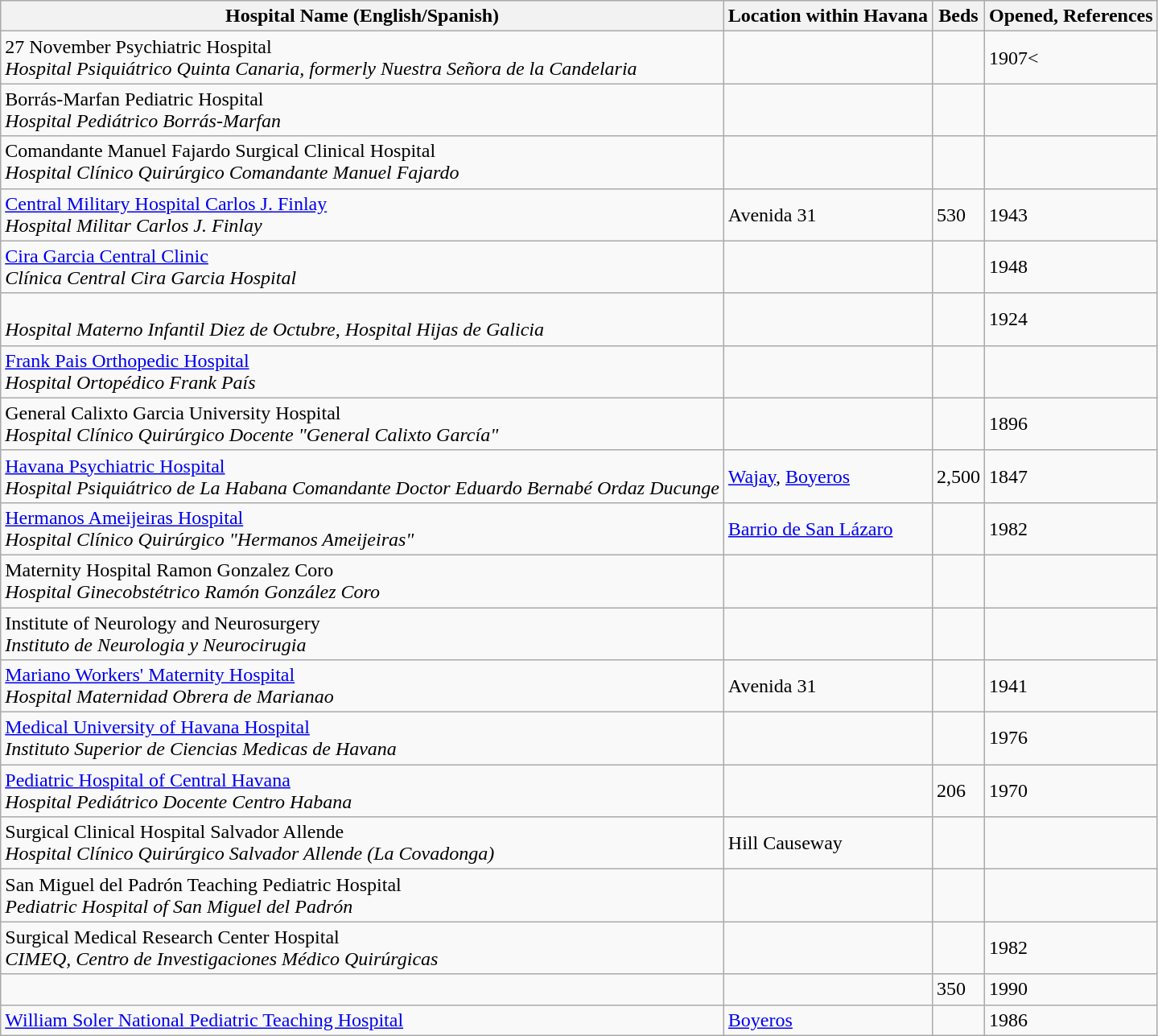<table class="wikitable sortable plainrowheaders" summary="Hospitals in Havana, Cuba">
<tr>
<th>Hospital Name (English/Spanish)</th>
<th>Location within Havana</th>
<th>Beds</th>
<th>Opened, References</th>
</tr>
<tr>
<td>27 November Psychiatric Hospital<br><em>Hospital Psiquiátrico Quinta Canaria, formerly Nuestra Señora de la Candelaria</em></td>
<td></td>
<td></td>
<td>1907<</td>
</tr>
<tr>
<td>Borrás-Marfan Pediatric Hospital<br><em>Hospital Pediátrico Borrás-Marfan</em></td>
<td></td>
<td></td>
<td></td>
</tr>
<tr>
<td>Comandante Manuel Fajardo Surgical Clinical Hospital<br><em>Hospital Clínico Quirúrgico Comandante Manuel Fajardo</em></td>
<td></td>
<td></td>
<td></td>
</tr>
<tr>
<td><a href='#'>Central Military Hospital Carlos J. Finlay</a><br><em>Hospital Militar Carlos J. Finlay</em></td>
<td>Avenida 31<br></td>
<td>530</td>
<td>1943</td>
</tr>
<tr>
<td><a href='#'>Cira Garcia Central Clinic</a><br><em>Clínica Central Cira Garcia Hospital</em></td>
<td></td>
<td></td>
<td>1948</td>
</tr>
<tr>
<td><br><em>Hospital Materno Infantil Diez de Octubre, Hospital Hijas de Galicia</em></td>
<td></td>
<td></td>
<td>1924</td>
</tr>
<tr>
<td><a href='#'>Frank Pais Orthopedic Hospital</a><br><em>Hospital Ortopédico Frank País</em></td>
<td></td>
<td></td>
<td></td>
</tr>
<tr>
<td>General Calixto Garcia University Hospital<br><em>Hospital Clínico Quirúrgico Docente "General Calixto García"</em></td>
<td></td>
<td></td>
<td>1896</td>
</tr>
<tr>
<td><a href='#'>Havana Psychiatric Hospital</a><br><em>Hospital Psiquiátrico de La Habana Comandante Doctor Eduardo Bernabé Ordaz Ducunge</em></td>
<td><a href='#'>Wajay</a>, <a href='#'>Boyeros</a><br></td>
<td>2,500</td>
<td>1847</td>
</tr>
<tr>
<td><a href='#'>Hermanos Ameijeiras Hospital</a><br><em>Hospital Clínico Quirúrgico "Hermanos Ameijeiras"</em></td>
<td><a href='#'>Barrio de San Lázaro</a><br></td>
<td></td>
<td>1982</td>
</tr>
<tr>
<td>Maternity Hospital Ramon Gonzalez Coro<br><em>Hospital Ginecobstétrico Ramón González Coro</em></td>
<td></td>
<td></td>
<td></td>
</tr>
<tr>
<td>Institute of Neurology and Neurosurgery<br><em>Instituto de Neurologia y Neurocirugia</em></td>
<td></td>
<td></td>
<td></td>
</tr>
<tr>
<td><a href='#'>Mariano Workers' Maternity Hospital</a><br><em>Hospital Maternidad Obrera de Marianao</em></td>
<td>Avenida 31<br></td>
<td></td>
<td>1941</td>
</tr>
<tr>
<td><a href='#'>Medical University of Havana Hospital</a><br><em>Instituto Superior de Ciencias Medicas de Havana</em></td>
<td></td>
<td></td>
<td>1976</td>
</tr>
<tr>
<td><a href='#'>Pediatric Hospital of Central Havana</a><br><em>Hospital Pediátrico Docente Centro Habana</em></td>
<td></td>
<td>206</td>
<td>1970</td>
</tr>
<tr>
<td>Surgical Clinical Hospital Salvador Allende<br><em>Hospital Clínico Quirúrgico Salvador Allende (La Covadonga)</em></td>
<td>Hill Causeway<br></td>
<td></td>
<td></td>
</tr>
<tr>
<td>San Miguel del Padrón Teaching Pediatric Hospital<br><em>Pediatric Hospital of San Miguel del Padrón</em></td>
<td></td>
<td></td>
<td></td>
</tr>
<tr>
<td>Surgical Medical Research Center Hospital<br><em>CIMEQ, Centro de Investigaciones Médico Quirúrgicas</em></td>
<td></td>
<td></td>
<td>1982</td>
</tr>
<tr>
<td></td>
<td></td>
<td>350</td>
<td>1990</td>
</tr>
<tr>
<td><a href='#'>William Soler National Pediatric Teaching Hospital</a></td>
<td><a href='#'>Boyeros</a><br></td>
<td></td>
<td>1986</td>
</tr>
</table>
